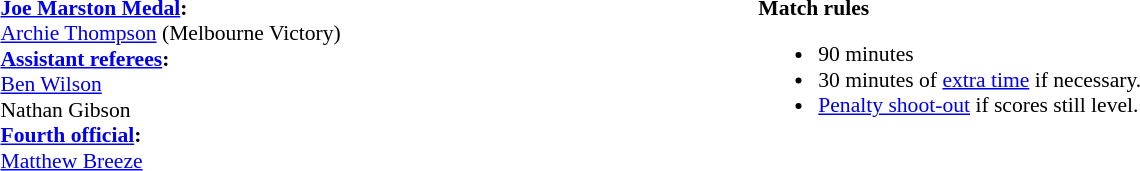<table style="width:100%;font-size:90%">
<tr>
<td style="width:40%;vertical-align:top"><br><strong><a href='#'>Joe Marston Medal</a>:</strong>
<br><a href='#'>Archie Thompson</a> (Melbourne Victory)<br><strong><a href='#'>Assistant referees</a>:</strong>
<br><a href='#'>Ben Wilson</a>
<br>Nathan Gibson
<br><strong><a href='#'>Fourth official</a>:</strong>
<br><a href='#'>Matthew Breeze</a></td>
<td style="width:60%;vertical-align:top"><br><strong>Match rules</strong><ul><li>90 minutes</li><li>30 minutes of <a href='#'>extra time</a> if necessary.</li><li><a href='#'>Penalty shoot-out</a> if scores still level.</li></ul></td>
</tr>
</table>
